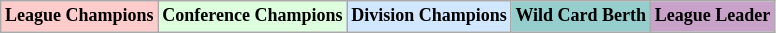<table class="wikitable"  style="font-size:75%;">
<tr>
<td style="text-align:center; background:#fcc;"><strong>League Champions</strong></td>
<td style="text-align:center; background:#dfd;"><strong>Conference Champions</strong></td>
<td style="text-align:center; background:#d0e7ff;"><strong>Division Champions</strong></td>
<td style="text-align:center; background:#96cdcd;"><strong>Wild Card Berth</strong></td>
<td style="text-align:center; background:#c8a2c8;"><strong>League Leader</strong></td>
</tr>
</table>
